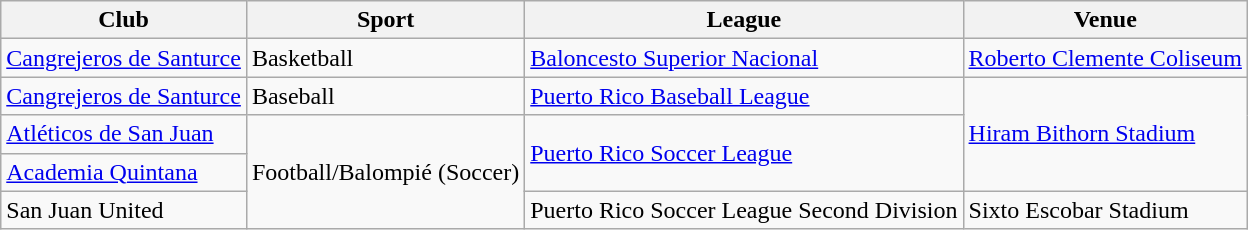<table class="wikitable">
<tr>
<th>Club</th>
<th>Sport</th>
<th>League</th>
<th>Venue</th>
</tr>
<tr>
<td><a href='#'>Cangrejeros de Santurce</a></td>
<td>Basketball</td>
<td><a href='#'>Baloncesto Superior Nacional</a></td>
<td><a href='#'>Roberto Clemente Coliseum</a></td>
</tr>
<tr>
<td><a href='#'>Cangrejeros de Santurce</a></td>
<td>Baseball</td>
<td><a href='#'>Puerto Rico Baseball League</a></td>
<td rowspan="3"><a href='#'>Hiram Bithorn Stadium</a></td>
</tr>
<tr>
<td><a href='#'>Atléticos de San Juan</a></td>
<td rowspan="3">Football/Balompié (Soccer)</td>
<td rowspan="2"><a href='#'>Puerto Rico Soccer League</a></td>
</tr>
<tr>
<td><a href='#'>Academia Quintana</a></td>
</tr>
<tr>
<td>San Juan United</td>
<td>Puerto Rico Soccer League Second Division</td>
<td>Sixto Escobar Stadium</td>
</tr>
</table>
